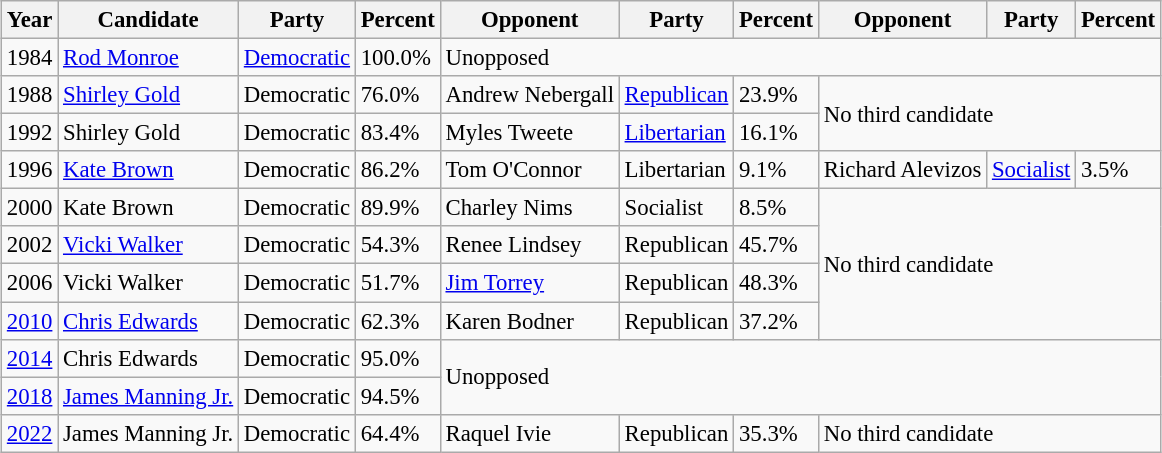<table class="wikitable sortable" style="margin:0.5em auto; font-size:95%;">
<tr>
<th>Year</th>
<th>Candidate</th>
<th>Party</th>
<th>Percent</th>
<th>Opponent</th>
<th>Party</th>
<th>Percent</th>
<th>Opponent</th>
<th>Party</th>
<th>Percent</th>
</tr>
<tr>
<td>1984</td>
<td><a href='#'>Rod Monroe</a></td>
<td><a href='#'>Democratic</a></td>
<td>100.0%</td>
<td colspan=6>Unopposed</td>
</tr>
<tr>
<td>1988</td>
<td><a href='#'>Shirley Gold</a></td>
<td>Democratic</td>
<td>76.0%</td>
<td>Andrew Nebergall</td>
<td><a href='#'>Republican</a></td>
<td>23.9%</td>
<td colspan=3 rowspan=2>No third candidate</td>
</tr>
<tr>
<td>1992</td>
<td>Shirley Gold</td>
<td>Democratic</td>
<td>83.4%</td>
<td>Myles Tweete</td>
<td><a href='#'>Libertarian</a></td>
<td>16.1%</td>
</tr>
<tr>
<td>1996</td>
<td><a href='#'>Kate Brown</a></td>
<td>Democratic</td>
<td>86.2%</td>
<td>Tom O'Connor</td>
<td>Libertarian</td>
<td>9.1%</td>
<td>Richard Alevizos</td>
<td><a href='#'>Socialist</a></td>
<td>3.5%</td>
</tr>
<tr>
<td>2000</td>
<td>Kate Brown</td>
<td>Democratic</td>
<td>89.9%</td>
<td>Charley Nims</td>
<td>Socialist</td>
<td>8.5%</td>
<td colspan=3 rowspan=4>No third candidate</td>
</tr>
<tr>
<td>2002</td>
<td><a href='#'>Vicki Walker</a></td>
<td>Democratic</td>
<td>54.3%</td>
<td>Renee Lindsey</td>
<td>Republican</td>
<td>45.7%</td>
</tr>
<tr>
<td>2006</td>
<td>Vicki Walker</td>
<td>Democratic</td>
<td>51.7%</td>
<td><a href='#'>Jim Torrey</a></td>
<td>Republican</td>
<td>48.3%</td>
</tr>
<tr>
<td><a href='#'>2010</a></td>
<td><a href='#'>Chris Edwards</a></td>
<td>Democratic</td>
<td>62.3%</td>
<td>Karen Bodner</td>
<td>Republican</td>
<td>37.2%</td>
</tr>
<tr>
<td><a href='#'>2014</a></td>
<td>Chris Edwards</td>
<td>Democratic</td>
<td>95.0%</td>
<td colspan=6 rowspan=2>Unopposed</td>
</tr>
<tr>
<td><a href='#'>2018</a></td>
<td><a href='#'>James Manning Jr.</a></td>
<td>Democratic</td>
<td>94.5%</td>
</tr>
<tr>
<td><a href='#'>2022</a></td>
<td>James Manning Jr.</td>
<td>Democratic</td>
<td>64.4%</td>
<td>Raquel Ivie</td>
<td>Republican</td>
<td>35.3%</td>
<td colspan=3>No third candidate</td>
</tr>
</table>
